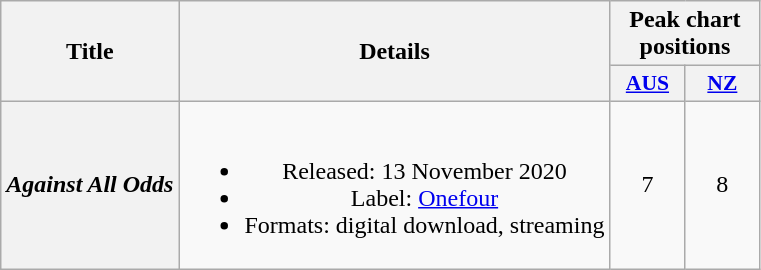<table class="wikitable plainrowheaders" style="text-align:center;">
<tr>
<th scope="col" rowspan="2">Title</th>
<th scope="col" rowspan="2">Details</th>
<th scope="col" colspan="2">Peak chart positions</th>
</tr>
<tr>
<th scope="col" style="width:3em;font-size:90%;"><a href='#'>AUS</a><br></th>
<th scope="col" style="width:3em;font-size:90%;"><a href='#'>NZ</a><br></th>
</tr>
<tr>
<th scope="row"><em>Against All Odds</em></th>
<td><br><ul><li>Released: 13 November 2020</li><li>Label: <a href='#'>Onefour</a></li><li>Formats: digital download, streaming</li></ul></td>
<td>7</td>
<td>8</td>
</tr>
</table>
